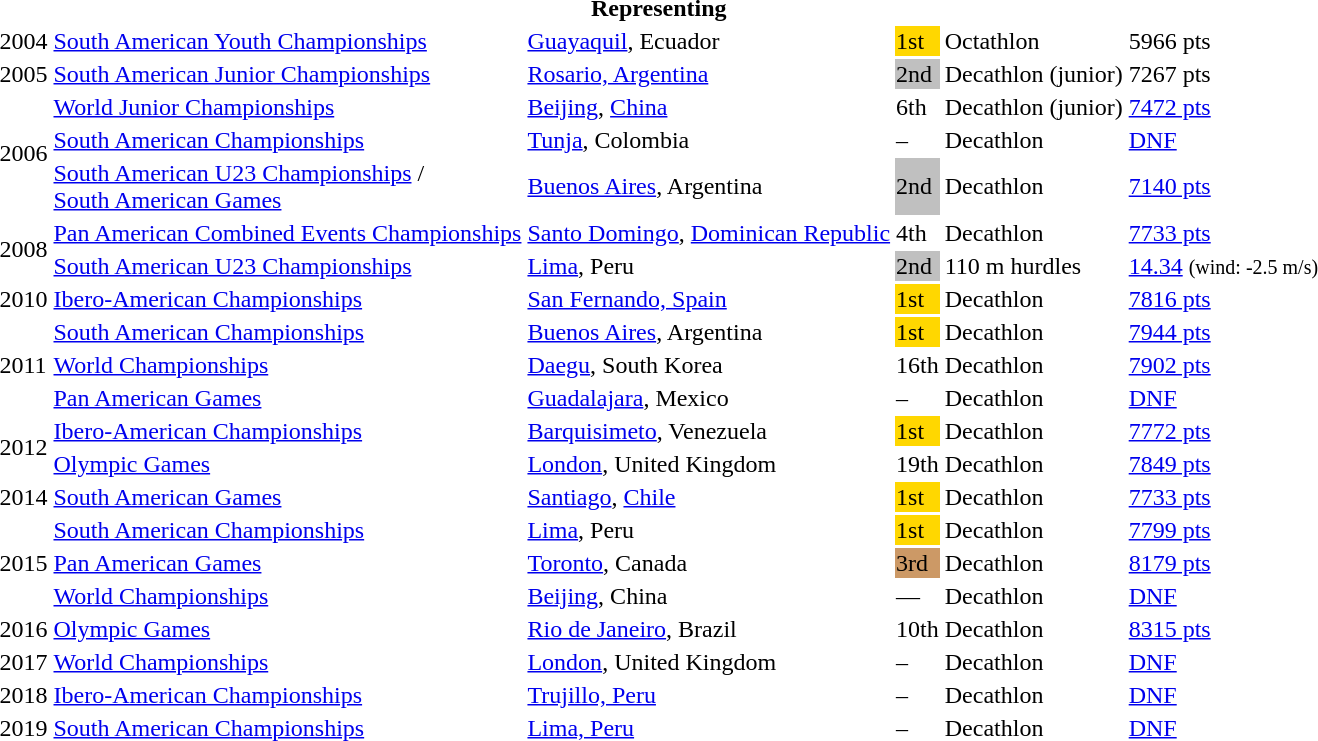<table>
<tr>
<th colspan="6">Representing </th>
</tr>
<tr>
<td>2004</td>
<td><a href='#'>South American Youth Championships</a></td>
<td><a href='#'>Guayaquil</a>, Ecuador</td>
<td style="background:gold;">1st</td>
<td>Octathlon</td>
<td>5966 pts</td>
</tr>
<tr>
<td>2005</td>
<td><a href='#'>South American Junior Championships</a></td>
<td><a href='#'>Rosario, Argentina</a></td>
<td style="background:silver;">2nd</td>
<td>Decathlon (junior)</td>
<td>7267 pts</td>
</tr>
<tr>
<td rowspan=3>2006</td>
<td><a href='#'>World Junior Championships</a></td>
<td><a href='#'>Beijing</a>, <a href='#'>China</a></td>
<td>6th</td>
<td>Decathlon (junior)</td>
<td><a href='#'>7472 pts</a></td>
</tr>
<tr>
<td><a href='#'>South American Championships</a></td>
<td><a href='#'>Tunja</a>, Colombia</td>
<td>–</td>
<td>Decathlon</td>
<td><a href='#'>DNF</a></td>
</tr>
<tr>
<td><a href='#'>South American U23 Championships</a> /<br> <a href='#'>South American Games</a></td>
<td><a href='#'>Buenos Aires</a>, Argentina</td>
<td style="background:silver;">2nd</td>
<td>Decathlon</td>
<td><a href='#'>7140 pts</a></td>
</tr>
<tr>
<td rowspan=2>2008</td>
<td><a href='#'>Pan American Combined Events Championships</a></td>
<td><a href='#'>Santo Domingo</a>, <a href='#'>Dominican Republic</a></td>
<td>4th</td>
<td>Decathlon</td>
<td><a href='#'>7733 pts</a></td>
</tr>
<tr>
<td><a href='#'>South American U23 Championships</a></td>
<td><a href='#'>Lima</a>, Peru</td>
<td style="background:silver;">2nd</td>
<td>110 m hurdles</td>
<td><a href='#'>14.34</a> <small>(wind: -2.5 m/s)</small></td>
</tr>
<tr>
<td>2010</td>
<td><a href='#'>Ibero-American Championships</a></td>
<td><a href='#'>San Fernando, Spain</a></td>
<td style="background:gold;">1st</td>
<td>Decathlon</td>
<td><a href='#'>7816 pts</a></td>
</tr>
<tr>
<td rowspan=3>2011</td>
<td><a href='#'>South American Championships</a></td>
<td><a href='#'>Buenos Aires</a>, Argentina</td>
<td style="background:gold;">1st</td>
<td>Decathlon</td>
<td><a href='#'>7944 pts</a></td>
</tr>
<tr>
<td><a href='#'>World Championships</a></td>
<td><a href='#'>Daegu</a>, South Korea</td>
<td>16th</td>
<td>Decathlon</td>
<td><a href='#'>7902 pts</a></td>
</tr>
<tr>
<td><a href='#'>Pan American Games</a></td>
<td><a href='#'>Guadalajara</a>, Mexico</td>
<td>–</td>
<td>Decathlon</td>
<td><a href='#'>DNF</a></td>
</tr>
<tr>
<td rowspan=2>2012</td>
<td><a href='#'>Ibero-American Championships</a></td>
<td><a href='#'>Barquisimeto</a>, Venezuela</td>
<td style="background:gold;">1st</td>
<td>Decathlon</td>
<td><a href='#'>7772 pts</a></td>
</tr>
<tr>
<td><a href='#'>Olympic Games</a></td>
<td><a href='#'>London</a>, United Kingdom</td>
<td>19th</td>
<td>Decathlon</td>
<td><a href='#'>7849 pts</a></td>
</tr>
<tr>
<td>2014</td>
<td><a href='#'>South American Games</a></td>
<td><a href='#'>Santiago</a>, <a href='#'>Chile</a></td>
<td bgcolor=gold>1st</td>
<td>Decathlon</td>
<td><a href='#'>7733 pts</a></td>
</tr>
<tr>
<td rowspan=3>2015</td>
<td><a href='#'>South American Championships</a></td>
<td><a href='#'>Lima</a>, Peru</td>
<td style="background:gold;">1st</td>
<td>Decathlon</td>
<td><a href='#'>7799 pts</a></td>
</tr>
<tr>
<td><a href='#'>Pan American Games</a></td>
<td><a href='#'>Toronto</a>, Canada</td>
<td style="background:#c96;">3rd</td>
<td>Decathlon</td>
<td><a href='#'>8179 pts</a></td>
</tr>
<tr>
<td><a href='#'>World Championships</a></td>
<td><a href='#'>Beijing</a>, China</td>
<td>—</td>
<td>Decathlon</td>
<td><a href='#'>DNF</a></td>
</tr>
<tr>
<td>2016</td>
<td><a href='#'>Olympic Games</a></td>
<td><a href='#'>Rio de Janeiro</a>, Brazil</td>
<td>10th</td>
<td>Decathlon</td>
<td><a href='#'>8315 pts</a></td>
</tr>
<tr>
<td>2017</td>
<td><a href='#'>World Championships</a></td>
<td><a href='#'>London</a>, United Kingdom</td>
<td>–</td>
<td>Decathlon</td>
<td><a href='#'>DNF</a></td>
</tr>
<tr>
<td>2018</td>
<td><a href='#'>Ibero-American Championships</a></td>
<td><a href='#'>Trujillo, Peru</a></td>
<td>–</td>
<td>Decathlon</td>
<td><a href='#'>DNF</a></td>
</tr>
<tr>
<td>2019</td>
<td><a href='#'>South American Championships</a></td>
<td><a href='#'>Lima, Peru</a></td>
<td>–</td>
<td>Decathlon</td>
<td><a href='#'>DNF</a></td>
</tr>
</table>
